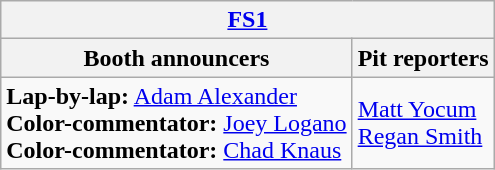<table class="wikitable">
<tr>
<th colspan="2"><a href='#'>FS1</a></th>
</tr>
<tr>
<th>Booth announcers</th>
<th>Pit reporters</th>
</tr>
<tr>
<td><strong>Lap-by-lap:</strong> <a href='#'>Adam Alexander</a><br><strong>Color-commentator:</strong> <a href='#'>Joey Logano</a><br><strong>Color-commentator:</strong> <a href='#'>Chad Knaus</a></td>
<td><a href='#'>Matt Yocum</a><br><a href='#'>Regan Smith</a></td>
</tr>
</table>
